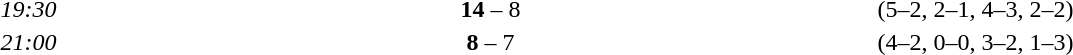<table style="text-align:center">
<tr>
<th width=100></th>
<th width=200></th>
<th width=100></th>
<th width=200></th>
</tr>
<tr>
<td><em>19:30</em></td>
<td align=right><strong></strong></td>
<td><strong>14</strong> – 8</td>
<td align=left></td>
<td>(5–2, 2–1, 4–3, 2–2)</td>
</tr>
<tr>
<td><em>21:00</em></td>
<td align=right><strong></strong></td>
<td><strong>8</strong> –  7</td>
<td align=left></td>
<td>(4–2, 0–0, 3–2, 1–3)</td>
</tr>
</table>
